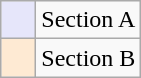<table class=wikitable>
<tr>
<td style=width:1em bgcolor=E6E6FA></td>
<td>Section A</td>
</tr>
<tr>
<td style=width:1em bgcolor=FEEAD3></td>
<td>Section B</td>
</tr>
</table>
